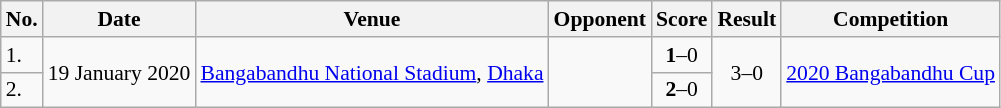<table class="wikitable" style="font-size:90%">
<tr>
<th>No.</th>
<th>Date</th>
<th>Venue</th>
<th>Opponent</th>
<th>Score</th>
<th>Result</th>
<th>Competition</th>
</tr>
<tr>
<td>1.</td>
<td rowspan=2>19 January 2020</td>
<td rowspan=2><a href='#'>Bangabandhu National Stadium</a>, <a href='#'>Dhaka</a></td>
<td rowspan=2></td>
<td style="text-align:center;"><strong>1</strong>–0</td>
<td rowspan=2 style="text-align:center;">3–0</td>
<td rowspan=2><a href='#'>2020 Bangabandhu Cup</a></td>
</tr>
<tr>
<td>2.</td>
<td align=center><strong>2</strong>–0</td>
</tr>
</table>
